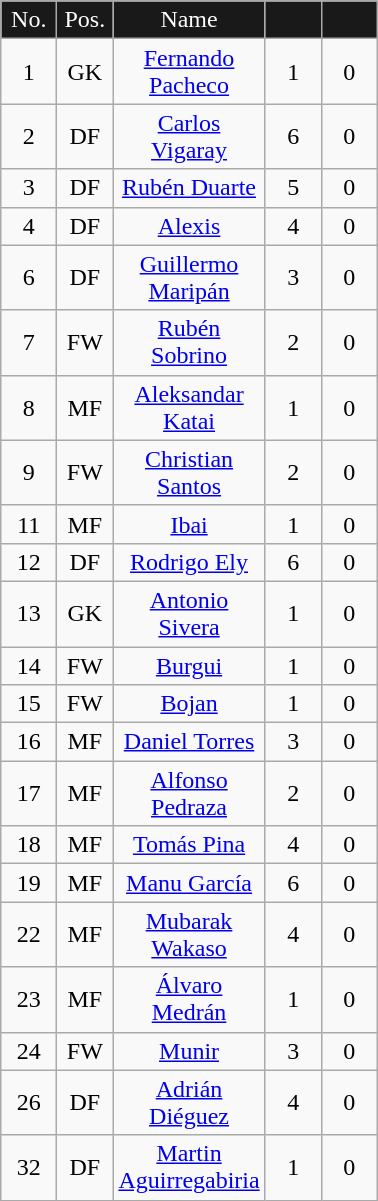<table class="wikitable"  style="text-align:center; font-size:100%; ">
<tr>
<td style="background:#191919; color:white; width:30px;">No.</td>
<td style="background:#191919; color:white; width:30px;">Pos.</td>
<td style="background:#191919; color:white; width:0px;">Name</td>
<td style="background:#191919; color:white; width:30px;"></td>
<td style="background:#191919; color:white; width:30px;"></td>
</tr>
<tr>
<td>1</td>
<td>GK</td>
<td> <a href='#'>Fernando Pacheco</a></td>
<td>1</td>
<td>0</td>
</tr>
<tr>
<td>2</td>
<td>DF</td>
<td> <a href='#'>Carlos Vigaray</a></td>
<td>6</td>
<td>0</td>
</tr>
<tr>
<td>3</td>
<td>DF</td>
<td> <a href='#'>Rubén Duarte</a></td>
<td>5</td>
<td>0</td>
</tr>
<tr>
<td>4</td>
<td>DF</td>
<td> <a href='#'>Alexis</a></td>
<td>4</td>
<td>0</td>
</tr>
<tr>
<td>6</td>
<td>DF</td>
<td> <a href='#'>Guillermo Maripán</a></td>
<td>3</td>
<td>0</td>
</tr>
<tr>
<td>7</td>
<td>FW</td>
<td> <a href='#'>Rubén Sobrino</a></td>
<td>2</td>
<td>0</td>
</tr>
<tr>
<td>8</td>
<td>MF</td>
<td> <a href='#'>Aleksandar Katai</a></td>
<td>1</td>
<td>0</td>
</tr>
<tr>
<td>9</td>
<td>FW</td>
<td> <a href='#'>Christian Santos</a></td>
<td>2</td>
<td>0</td>
</tr>
<tr>
<td>11</td>
<td>MF</td>
<td> <a href='#'>Ibai</a></td>
<td>1</td>
<td>0</td>
</tr>
<tr>
<td>12</td>
<td>DF</td>
<td> <a href='#'>Rodrigo Ely</a></td>
<td>6</td>
<td>0</td>
</tr>
<tr>
<td>13</td>
<td>GK</td>
<td> <a href='#'>Antonio Sivera</a></td>
<td>1</td>
<td>0</td>
</tr>
<tr>
<td>14</td>
<td>FW</td>
<td> <a href='#'>Burgui</a></td>
<td>1</td>
<td>0</td>
</tr>
<tr>
<td>15</td>
<td>FW</td>
<td> <a href='#'>Bojan</a></td>
<td>1</td>
<td>0</td>
</tr>
<tr>
<td>16</td>
<td>MF</td>
<td> <a href='#'>Daniel Torres</a></td>
<td>3</td>
<td>0</td>
</tr>
<tr>
<td>17</td>
<td>MF</td>
<td> <a href='#'>Alfonso Pedraza</a></td>
<td>2</td>
<td>0</td>
</tr>
<tr>
<td>18</td>
<td>MF</td>
<td> <a href='#'>Tomás Pina</a></td>
<td>4</td>
<td>0</td>
</tr>
<tr>
<td>19</td>
<td>MF</td>
<td> <a href='#'>Manu García</a></td>
<td>6</td>
<td>0</td>
</tr>
<tr>
<td>22</td>
<td>MF</td>
<td> <a href='#'>Mubarak Wakaso</a></td>
<td>4</td>
<td>0</td>
</tr>
<tr>
<td>23</td>
<td>MF</td>
<td> <a href='#'>Álvaro Medrán</a></td>
<td>1</td>
<td>0</td>
</tr>
<tr>
<td>24</td>
<td>FW</td>
<td> <a href='#'>Munir</a></td>
<td>3</td>
<td>0</td>
</tr>
<tr>
<td>26</td>
<td>DF</td>
<td> <a href='#'>Adrián Diéguez</a></td>
<td>4</td>
<td>0</td>
</tr>
<tr>
<td>32</td>
<td>DF</td>
<td> <a href='#'>Martin Aguirregabiria</a></td>
<td>1</td>
<td>0</td>
</tr>
</table>
